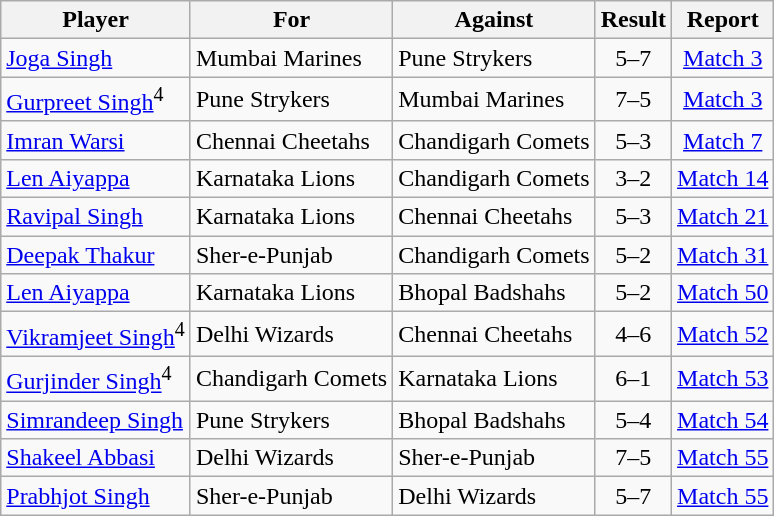<table class="wikitable sortable">
<tr>
<th>Player</th>
<th>For</th>
<th>Against</th>
<th>Result</th>
<th>Report</th>
</tr>
<tr>
<td><a href='#'>Joga Singh</a></td>
<td>Mumbai Marines</td>
<td>Pune Strykers</td>
<td align="center">5–7</td>
<td align="center"><a href='#'>Match 3</a></td>
</tr>
<tr>
<td><a href='#'>Gurpreet Singh</a><sup>4</sup></td>
<td>Pune Strykers</td>
<td>Mumbai Marines</td>
<td align="center">7–5</td>
<td align="center"><a href='#'>Match 3</a></td>
</tr>
<tr>
<td><a href='#'>Imran Warsi</a></td>
<td>Chennai Cheetahs</td>
<td>Chandigarh Comets</td>
<td align="center">5–3</td>
<td align="center"><a href='#'>Match 7</a></td>
</tr>
<tr>
<td><a href='#'>Len Aiyappa</a></td>
<td>Karnataka Lions</td>
<td>Chandigarh Comets</td>
<td align="center">3–2</td>
<td align="center"><a href='#'>Match 14</a></td>
</tr>
<tr>
<td><a href='#'>Ravipal Singh</a></td>
<td>Karnataka Lions</td>
<td>Chennai Cheetahs</td>
<td align="center">5–3</td>
<td align="center"><a href='#'>Match 21</a></td>
</tr>
<tr>
<td><a href='#'>Deepak Thakur</a></td>
<td>Sher-e-Punjab</td>
<td>Chandigarh Comets</td>
<td align="center">5–2</td>
<td align="center"><a href='#'>Match 31</a></td>
</tr>
<tr>
<td><a href='#'>Len Aiyappa</a></td>
<td>Karnataka Lions</td>
<td>Bhopal Badshahs</td>
<td align="center">5–2</td>
<td align="center"><a href='#'>Match 50</a></td>
</tr>
<tr>
<td><a href='#'>Vikramjeet Singh</a><sup>4</sup></td>
<td>Delhi Wizards</td>
<td>Chennai Cheetahs</td>
<td align="center">4–6</td>
<td align="center"><a href='#'>Match 52</a></td>
</tr>
<tr>
<td><a href='#'>Gurjinder Singh</a><sup>4</sup></td>
<td>Chandigarh Comets</td>
<td>Karnataka Lions</td>
<td align="center">6–1</td>
<td align="center"><a href='#'>Match 53</a></td>
</tr>
<tr>
<td><a href='#'>Simrandeep Singh</a></td>
<td>Pune Strykers</td>
<td>Bhopal Badshahs</td>
<td align="center">5–4</td>
<td align="center"><a href='#'>Match 54</a></td>
</tr>
<tr>
<td><a href='#'>Shakeel Abbasi</a></td>
<td>Delhi Wizards</td>
<td>Sher-e-Punjab</td>
<td align="center">7–5</td>
<td align="center"><a href='#'>Match 55</a></td>
</tr>
<tr>
<td><a href='#'>Prabhjot Singh</a></td>
<td>Sher-e-Punjab</td>
<td>Delhi Wizards</td>
<td align="center">5–7</td>
<td align="center"><a href='#'>Match 55</a></td>
</tr>
</table>
